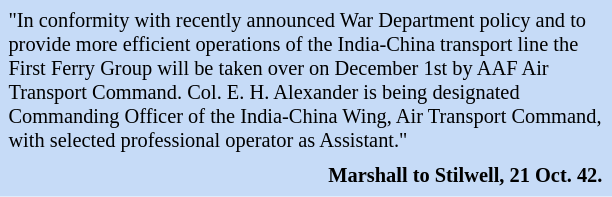<table class="toccolours" style="float: left; margin-left: 1em; margin-right: 2em; font-size: 85%; background:#c6dbf7; color:black; width:30em; max-width: 40%;" cellspacing="5">
<tr>
<td style="text-align: left;">"In conformity with recently announced War Department policy and to provide more efficient operations of the India-China transport line the First Ferry Group will be taken over on December 1st by AAF Air Transport Command. Col. E. H. Alexander is being designated Commanding Officer of the India-China Wing, Air Transport Command, with selected professional operator as Assistant."</td>
</tr>
<tr>
<td style="text-align: right;"><strong>Marshall to Stilwell, 21 Oct. 42.</strong></td>
</tr>
</table>
